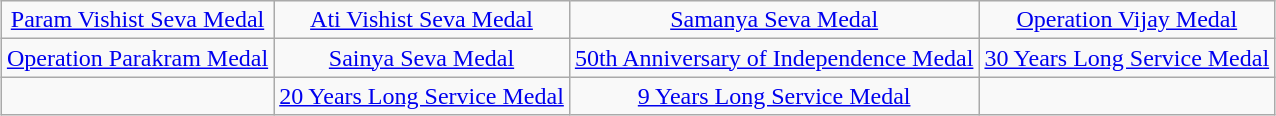<table class="wikitable" style="margin:1em auto; text-align:center;">
<tr>
<td><a href='#'>Param Vishist Seva Medal</a></td>
<td><a href='#'>Ati Vishist Seva Medal</a></td>
<td><a href='#'>Samanya Seva Medal</a></td>
<td><a href='#'>Operation Vijay Medal</a></td>
</tr>
<tr>
<td><a href='#'>Operation Parakram Medal</a></td>
<td><a href='#'>Sainya Seva Medal</a></td>
<td><a href='#'>50th Anniversary of Independence Medal</a></td>
<td><a href='#'>30 Years Long Service Medal</a></td>
</tr>
<tr>
<td></td>
<td><a href='#'>20 Years Long Service Medal</a></td>
<td><a href='#'>9 Years Long Service Medal</a></td>
<td></td>
</tr>
</table>
